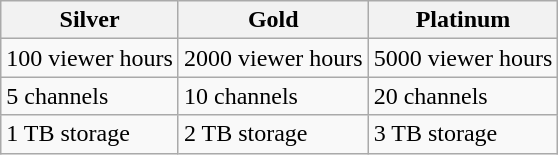<table class="wikitable mw-collapsible">
<tr>
<th>Silver</th>
<th>Gold</th>
<th>Platinum</th>
</tr>
<tr>
<td>100 viewer hours</td>
<td>2000 viewer hours</td>
<td>5000 viewer hours</td>
</tr>
<tr>
<td>5 channels</td>
<td>10 channels</td>
<td>20 channels</td>
</tr>
<tr>
<td>1 TB storage</td>
<td>2 TB storage</td>
<td>3 TB storage</td>
</tr>
</table>
